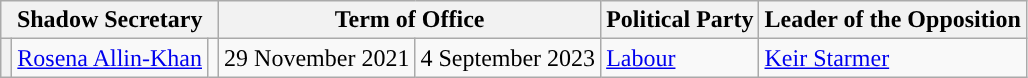<table class="wikitable">
<tr>
<th colspan="3">Shadow Secretary</th>
<th colspan="2">Term of Office</th>
<th>Political Party</th>
<th>Leader of the Opposition</th>
</tr>
<tr>
<th style="background-color: "></th>
<td><a href='#'>Rosena Allin-Khan</a> </td>
<td></td>
<td>29 November 2021</td>
<td>4 September 2023</td>
<td><a href='#'>Labour</a></td>
<td><a href='#'>Keir Starmer</a></td>
</tr>
</table>
